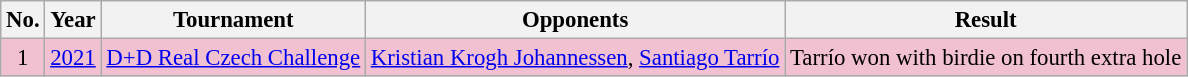<table class="wikitable" style="font-size:95%;">
<tr>
<th>No.</th>
<th>Year</th>
<th>Tournament</th>
<th>Opponents</th>
<th>Result</th>
</tr>
<tr style="background:#F2C1D1;">
<td align=center>1</td>
<td><a href='#'>2021</a></td>
<td><a href='#'>D+D Real Czech Challenge</a></td>
<td> <a href='#'>Kristian Krogh Johannessen</a>,  <a href='#'>Santiago Tarrío</a></td>
<td>Tarrío won with birdie on fourth extra hole</td>
</tr>
</table>
